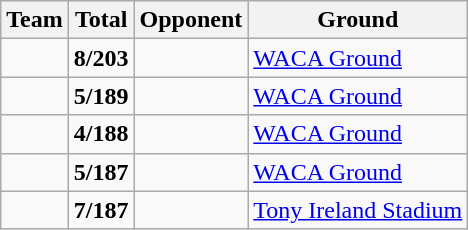<table class="wikitable">
<tr>
<th>Team</th>
<th>Total</th>
<th>Opponent</th>
<th>Ground</th>
</tr>
<tr>
<td></td>
<td><strong>8/203</strong></td>
<td></td>
<td><a href='#'>WACA Ground</a></td>
</tr>
<tr>
<td></td>
<td><strong>5/189</strong></td>
<td></td>
<td><a href='#'>WACA Ground</a></td>
</tr>
<tr>
<td></td>
<td><strong>4/188</strong></td>
<td></td>
<td><a href='#'>WACA Ground</a></td>
</tr>
<tr>
<td></td>
<td><strong>5/187</strong></td>
<td></td>
<td><a href='#'>WACA Ground</a></td>
</tr>
<tr>
<td></td>
<td><strong>7/187</strong></td>
<td></td>
<td><a href='#'>Tony Ireland Stadium</a></td>
</tr>
</table>
